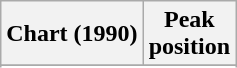<table class="wikitable sortable">
<tr>
<th align="left">Chart (1990)</th>
<th align="center">Peak<br>position</th>
</tr>
<tr>
</tr>
<tr>
</tr>
</table>
